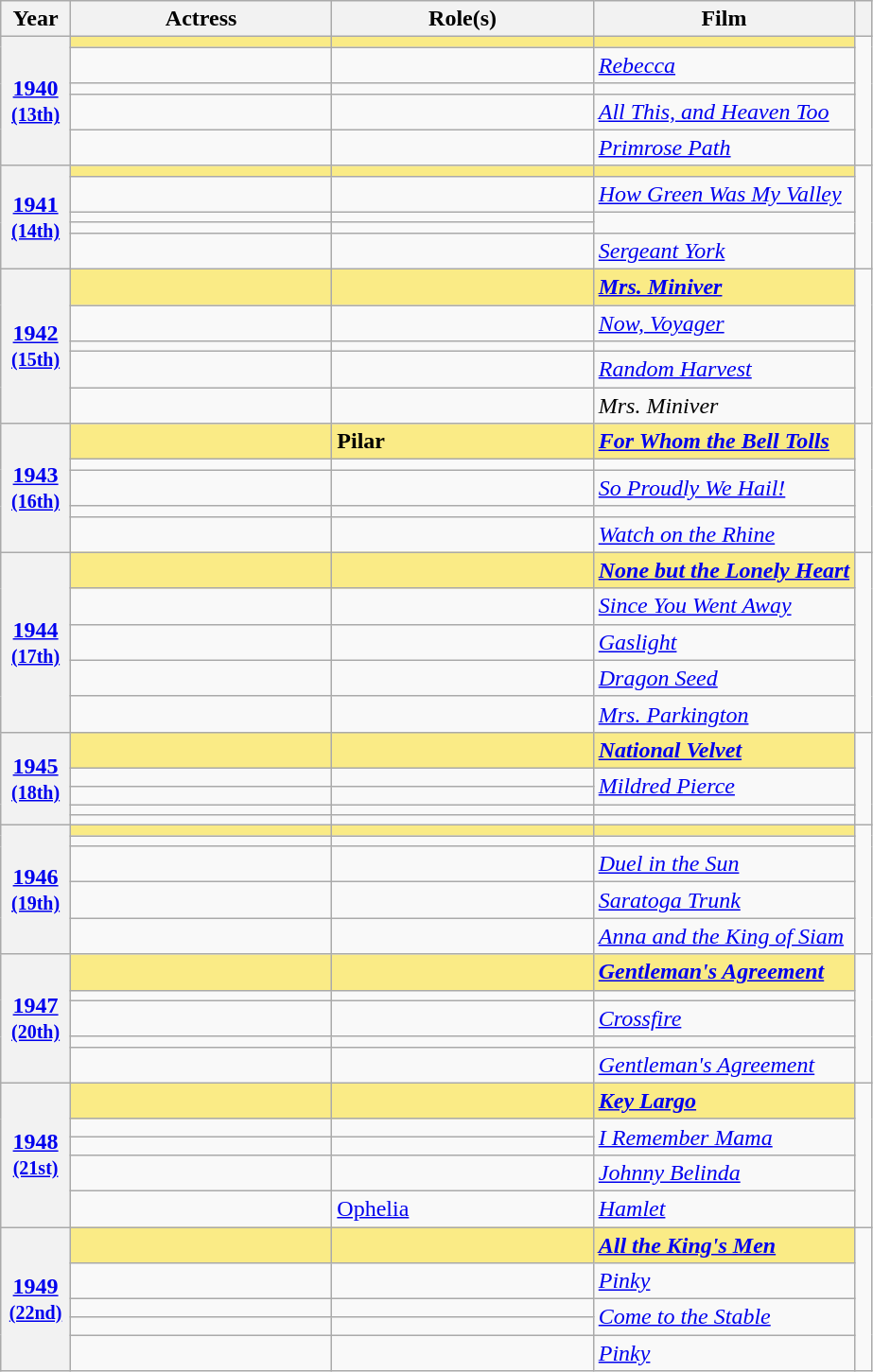<table class="wikitable sortable" style="text-align:left;">
<tr>
<th scope="col" style="width:8%;">Year</th>
<th scope="col" style="width:30%;">Actress</th>
<th scope="col" style="width:30%;">Role(s)</th>
<th scope="col" style="width:30%;">Film</th>
<th scope="col" style="width:2%;" class="unsortable"></th>
</tr>
<tr>
<th scope="row" rowspan=5 style="text-align:center"><a href='#'>1940</a> <br><small><a href='#'>(13th)</a> </small></th>
<td style="background:#FAEB86;"><strong> </strong></td>
<td style="background:#FAEB86;"><strong></strong></td>
<td style="background:#FAEB86;"><strong></strong></td>
<td rowspan=5></td>
</tr>
<tr>
<td></td>
<td></td>
<td><em><a href='#'>Rebecca</a></em></td>
</tr>
<tr>
<td></td>
<td></td>
<td></td>
</tr>
<tr>
<td></td>
<td></td>
<td><em><a href='#'>All This, and Heaven Too</a></em></td>
</tr>
<tr>
<td></td>
<td></td>
<td><em><a href='#'>Primrose Path</a></em></td>
</tr>
<tr>
<th scope="row" rowspan=5 style="text-align:center"><a href='#'>1941</a> <br><small><a href='#'>(14th)</a> </small></th>
<td style="background:#FAEB86;"><strong> </strong></td>
<td style="background:#FAEB86;"><strong></strong></td>
<td style="background:#FAEB86;"><strong></strong></td>
<td rowspan=5></td>
</tr>
<tr>
<td></td>
<td></td>
<td><em><a href='#'>How Green Was My Valley</a></em></td>
</tr>
<tr>
<td></td>
<td></td>
<td rowspan="2"><em></em></td>
</tr>
<tr>
<td></td>
<td></td>
</tr>
<tr>
<td></td>
<td></td>
<td><em><a href='#'>Sergeant York</a></em></td>
</tr>
<tr>
<th scope="row" rowspan=5 style="text-align:center"><a href='#'>1942</a> <br><small><a href='#'>(15th)</a> </small></th>
<td style="background:#FAEB86;"><strong> </strong></td>
<td style="background:#FAEB86;"><strong></strong></td>
<td style="background:#FAEB86;"><strong><em><a href='#'>Mrs. Miniver</a></em></strong></td>
<td rowspan=5></td>
</tr>
<tr>
<td></td>
<td></td>
<td><em><a href='#'>Now, Voyager</a></em></td>
</tr>
<tr>
<td></td>
<td></td>
<td></td>
</tr>
<tr>
<td></td>
<td></td>
<td><em><a href='#'>Random Harvest</a></em></td>
</tr>
<tr>
<td></td>
<td></td>
<td><em>Mrs. Miniver</em></td>
</tr>
<tr>
<th scope="row" rowspan=5 style="text-align:center"><a href='#'>1943</a> <br><small><a href='#'>(16th)</a> </small></th>
<td style="background:#FAEB86;"><strong> </strong></td>
<td style="background:#FAEB86;"><strong>Pilar</strong></td>
<td style="background:#FAEB86;"><strong><em><a href='#'>For Whom the Bell Tolls</a></em></strong></td>
<td rowspan=5></td>
</tr>
<tr>
<td></td>
<td></td>
<td></td>
</tr>
<tr>
<td></td>
<td></td>
<td><em><a href='#'>So Proudly We Hail!</a></em></td>
</tr>
<tr>
<td></td>
<td></td>
<td></td>
</tr>
<tr>
<td></td>
<td></td>
<td><em><a href='#'>Watch on the Rhine</a></em></td>
</tr>
<tr>
<th scope="row" rowspan=5 style="text-align:center"><a href='#'>1944</a> <br><small><a href='#'>(17th)</a> </small></th>
<td style="background:#FAEB86;"><strong> </strong></td>
<td style="background:#FAEB86;"><strong></strong></td>
<td style="background:#FAEB86;"><strong><em><a href='#'>None but the Lonely Heart</a></em></strong></td>
<td rowspan=5></td>
</tr>
<tr>
<td></td>
<td></td>
<td><em><a href='#'>Since You Went Away</a></em></td>
</tr>
<tr>
<td></td>
<td></td>
<td><em><a href='#'>Gaslight</a></em></td>
</tr>
<tr>
<td></td>
<td></td>
<td><em><a href='#'>Dragon Seed</a></em></td>
</tr>
<tr>
<td></td>
<td></td>
<td><em><a href='#'>Mrs. Parkington</a></em></td>
</tr>
<tr>
<th scope="row" rowspan=5 style="text-align:center"><a href='#'>1945</a> <br><small><a href='#'>(18th)</a> </small></th>
<td style="background:#FAEB86;"><strong> </strong></td>
<td style="background:#FAEB86;"><strong></strong></td>
<td style="background:#FAEB86;"><strong><em><a href='#'>National Velvet</a></em></strong></td>
<td rowspan=5></td>
</tr>
<tr>
<td></td>
<td></td>
<td rowspan=2><em><a href='#'>Mildred Pierce</a></em></td>
</tr>
<tr>
<td></td>
<td></td>
</tr>
<tr>
<td></td>
<td></td>
<td></td>
</tr>
<tr>
<td></td>
<td></td>
<td></td>
</tr>
<tr>
<th scope="row" rowspan=5 style="text-align:center"><a href='#'>1946</a> <br><small><a href='#'>(19th)</a> </small></th>
<td style="background:#FAEB86;"><strong> </strong></td>
<td style="background:#FAEB86;"><strong></strong></td>
<td style="background:#FAEB86;"><strong><em></em></strong></td>
<td rowspan=5></td>
</tr>
<tr>
<td></td>
<td></td>
<td></td>
</tr>
<tr>
<td></td>
<td></td>
<td><em><a href='#'>Duel in the Sun</a></em></td>
</tr>
<tr>
<td></td>
<td></td>
<td><em><a href='#'>Saratoga Trunk</a></em></td>
</tr>
<tr>
<td></td>
<td></td>
<td><em><a href='#'>Anna and the King of Siam</a></em></td>
</tr>
<tr>
<th scope="row" rowspan=5 style="text-align:center"><a href='#'>1947</a> <br><small><a href='#'>(20th)</a> </small></th>
<td style="background:#FAEB86;"><strong> </strong></td>
<td style="background:#FAEB86;"><strong></strong></td>
<td style="background:#FAEB86;"><strong><em><a href='#'>Gentleman's Agreement</a></em></strong></td>
<td rowspan=5></td>
</tr>
<tr>
<td></td>
<td></td>
<td></td>
</tr>
<tr>
<td></td>
<td></td>
<td><em><a href='#'>Crossfire</a></em></td>
</tr>
<tr>
<td></td>
<td></td>
<td></td>
</tr>
<tr>
<td></td>
<td></td>
<td><em><a href='#'>Gentleman's Agreement</a></em></td>
</tr>
<tr>
<th scope="row" rowspan=5 style="text-align:center"><a href='#'>1948</a> <br><small><a href='#'>(21st)</a> </small></th>
<td style="background:#FAEB86;"><strong> </strong></td>
<td style="background:#FAEB86;"><strong></strong></td>
<td style="background:#FAEB86;"><strong><em><a href='#'>Key Largo</a></em></strong></td>
<td rowspan=5></td>
</tr>
<tr>
<td></td>
<td></td>
<td rowspan=2><em><a href='#'>I Remember Mama</a></em></td>
</tr>
<tr>
<td></td>
<td></td>
</tr>
<tr>
<td></td>
<td></td>
<td><em><a href='#'>Johnny Belinda</a></em></td>
</tr>
<tr>
<td></td>
<td><a href='#'>Ophelia</a></td>
<td><em><a href='#'>Hamlet</a></em></td>
</tr>
<tr>
<th scope="row" rowspan=5 style="text-align:center"><a href='#'>1949</a> <br><small><a href='#'>(22nd)</a> </small></th>
<td style="background:#FAEB86;"><strong> </strong></td>
<td style="background:#FAEB86;"><strong></strong></td>
<td style="background:#FAEB86;"><strong><em><a href='#'>All the King's Men</a></em></strong></td>
<td rowspan=5></td>
</tr>
<tr>
<td></td>
<td></td>
<td><em><a href='#'>Pinky</a></em></td>
</tr>
<tr>
<td></td>
<td></td>
<td rowspan="2"><em><a href='#'>Come to the Stable</a></em></td>
</tr>
<tr>
<td></td>
<td></td>
</tr>
<tr>
<td></td>
<td></td>
<td><em><a href='#'>Pinky</a></em></td>
</tr>
</table>
